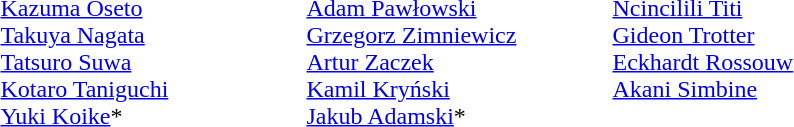<table>
<tr>
<td width=200 valign=top><em></em><br><a href='#'>Kazuma Oseto</a><br><a href='#'>Takuya Nagata</a><br><a href='#'>Tatsuro Suwa</a><br><a href='#'>Kotaro Taniguchi</a><br><a href='#'>Yuki Koike</a>*</td>
<td width=200 valign=top><em></em><br><a href='#'>Adam Pawłowski</a><br><a href='#'>Grzegorz Zimniewicz</a><br><a href='#'>Artur Zaczek</a><br><a href='#'>Kamil Kryński</a><br><a href='#'>Jakub Adamski</a>*</td>
<td width=200 valign=top><em></em><br><a href='#'>Ncincilili Titi</a><br><a href='#'>Gideon Trotter</a><br><a href='#'>Eckhardt Rossouw</a><br><a href='#'>Akani Simbine</a></td>
</tr>
</table>
